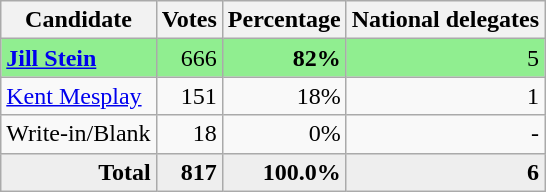<table class="wikitable" style="text-align:right;">
<tr>
<th>Candidate</th>
<th>Votes</th>
<th>Percentage</th>
<th>National delegates</th>
</tr>
<tr style="background:lightgreen;">
<td style="text-align:left;"> <strong><a href='#'>Jill Stein</a></strong></td>
<td>666</td>
<td><strong>82%</strong></td>
<td>5</td>
</tr>
<tr>
<td style="text-align:left;"><a href='#'>Kent Mesplay</a></td>
<td>151</td>
<td>18%</td>
<td>1</td>
</tr>
<tr>
<td style="text-align:left;">Write-in/Blank</td>
<td>18</td>
<td>0%</td>
<td>-</td>
</tr>
<tr style="background:#eee;">
<td style="margin-right:0.50px"><strong>Total</strong></td>
<td style="margin-right:0.50px"><strong>817</strong></td>
<td style="margin-right:0.50px"><strong>100.0%</strong></td>
<td style="margin-right:0.50px"><strong>6</strong></td>
</tr>
</table>
